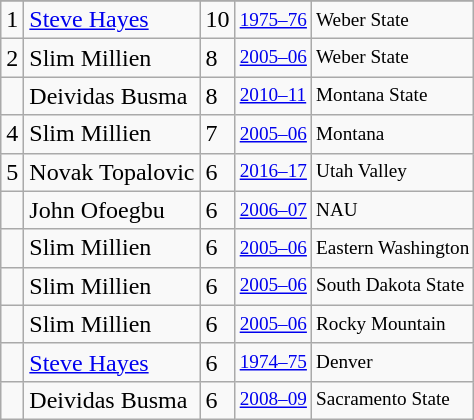<table class="wikitable">
<tr>
</tr>
<tr>
<td>1</td>
<td><a href='#'>Steve Hayes</a></td>
<td>10</td>
<td style="font-size:80%;"><a href='#'>1975–76</a></td>
<td style="font-size:80%;">Weber State</td>
</tr>
<tr>
<td>2</td>
<td>Slim Millien</td>
<td>8</td>
<td style="font-size:80%;"><a href='#'>2005–06</a></td>
<td style="font-size:80%;">Weber State</td>
</tr>
<tr>
<td></td>
<td>Deividas Busma</td>
<td>8</td>
<td style="font-size:80%;"><a href='#'>2010–11</a></td>
<td style="font-size:80%;">Montana State</td>
</tr>
<tr>
<td>4</td>
<td>Slim Millien</td>
<td>7</td>
<td style="font-size:80%;"><a href='#'>2005–06</a></td>
<td style="font-size:80%;">Montana</td>
</tr>
<tr>
<td>5</td>
<td>Novak Topalovic</td>
<td>6</td>
<td style="font-size:80%;"><a href='#'>2016–17</a></td>
<td style="font-size:80%;">Utah Valley</td>
</tr>
<tr>
<td></td>
<td>John Ofoegbu</td>
<td>6</td>
<td style="font-size:80%;"><a href='#'>2006–07</a></td>
<td style="font-size:80%;">NAU</td>
</tr>
<tr>
<td></td>
<td>Slim Millien</td>
<td>6</td>
<td style="font-size:80%;"><a href='#'>2005–06</a></td>
<td style="font-size:80%;">Eastern Washington</td>
</tr>
<tr>
<td></td>
<td>Slim Millien</td>
<td>6</td>
<td style="font-size:80%;"><a href='#'>2005–06</a></td>
<td style="font-size:80%;">South Dakota State</td>
</tr>
<tr>
<td></td>
<td>Slim Millien</td>
<td>6</td>
<td style="font-size:80%;"><a href='#'>2005–06</a></td>
<td style="font-size:80%;">Rocky Mountain</td>
</tr>
<tr>
<td></td>
<td><a href='#'>Steve Hayes</a></td>
<td>6</td>
<td style="font-size:80%;"><a href='#'>1974–75</a></td>
<td style="font-size:80%;">Denver</td>
</tr>
<tr>
<td></td>
<td>Deividas Busma</td>
<td>6</td>
<td style="font-size:80%;"><a href='#'>2008–09</a></td>
<td style="font-size:80%;">Sacramento State</td>
</tr>
</table>
